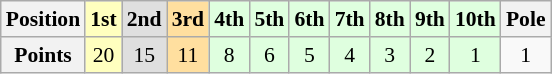<table class="wikitable" style="font-size:90%; text-align:center;">
<tr>
<th>Position</th>
<th style="background:#ffffbf;">1st</th>
<th style="background:#dfdfdf;">2nd</th>
<th style="background:#ffdf9f;">3rd</th>
<th style="background:#dfffdf;">4th</th>
<th style="background:#dfffdf;">5th</th>
<th style="background:#dfffdf;">6th</th>
<th style="background:#dfffdf;">7th</th>
<th style="background:#dfffdf;">8th</th>
<th style="background:#dfffdf;">9th</th>
<th style="background:#dfffdf;">10th</th>
<th>Pole</th>
</tr>
<tr>
<th>Points</th>
<td style="background:#ffffbf;">20</td>
<td style="background:#dfdfdf;">15</td>
<td style="background:#ffdf9f;">11</td>
<td style="background:#dfffdf;">8</td>
<td style="background:#dfffdf;">6</td>
<td style="background:#dfffdf;">5</td>
<td style="background:#dfffdf;">4</td>
<td style="background:#dfffdf;">3</td>
<td style="background:#dfffdf;">2</td>
<td style="background:#dfffdf;">1</td>
<td>1</td>
</tr>
</table>
